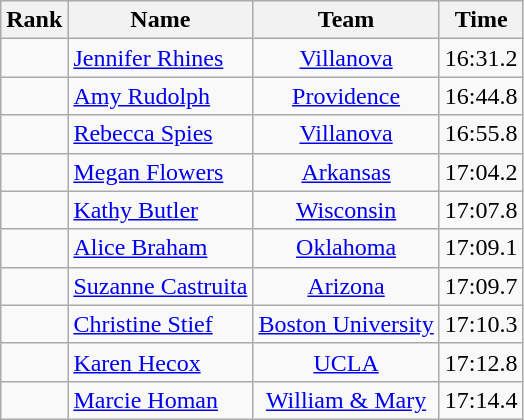<table class="wikitable sortable" style="text-align:center">
<tr>
<th>Rank</th>
<th>Name</th>
<th>Team</th>
<th>Time</th>
</tr>
<tr>
<td></td>
<td align=left> <a href='#'>Jennifer Rhines</a></td>
<td><a href='#'>Villanova</a></td>
<td>16:31.2</td>
</tr>
<tr>
<td></td>
<td align=left> <a href='#'>Amy Rudolph</a></td>
<td><a href='#'>Providence</a></td>
<td>16:44.8</td>
</tr>
<tr>
<td></td>
<td align=left> <a href='#'>Rebecca Spies</a></td>
<td><a href='#'>Villanova</a></td>
<td>16:55.8</td>
</tr>
<tr>
<td></td>
<td align=left> <a href='#'>Megan Flowers</a></td>
<td><a href='#'>Arkansas</a></td>
<td>17:04.2</td>
</tr>
<tr>
<td></td>
<td align=left> <a href='#'>Kathy Butler</a></td>
<td><a href='#'>Wisconsin</a></td>
<td>17:07.8</td>
</tr>
<tr>
<td></td>
<td align=left> <a href='#'>Alice Braham</a></td>
<td><a href='#'>Oklahoma</a></td>
<td>17:09.1</td>
</tr>
<tr>
<td></td>
<td align=left> <a href='#'>Suzanne Castruita</a></td>
<td><a href='#'>Arizona</a></td>
<td>17:09.7</td>
</tr>
<tr>
<td></td>
<td align=left> <a href='#'>Christine Stief</a></td>
<td><a href='#'>Boston University</a></td>
<td>17:10.3</td>
</tr>
<tr>
<td></td>
<td align=left> <a href='#'>Karen Hecox</a></td>
<td><a href='#'>UCLA</a></td>
<td>17:12.8</td>
</tr>
<tr>
<td></td>
<td align=left> <a href='#'>Marcie Homan</a></td>
<td><a href='#'>William & Mary</a></td>
<td>17:14.4</td>
</tr>
</table>
